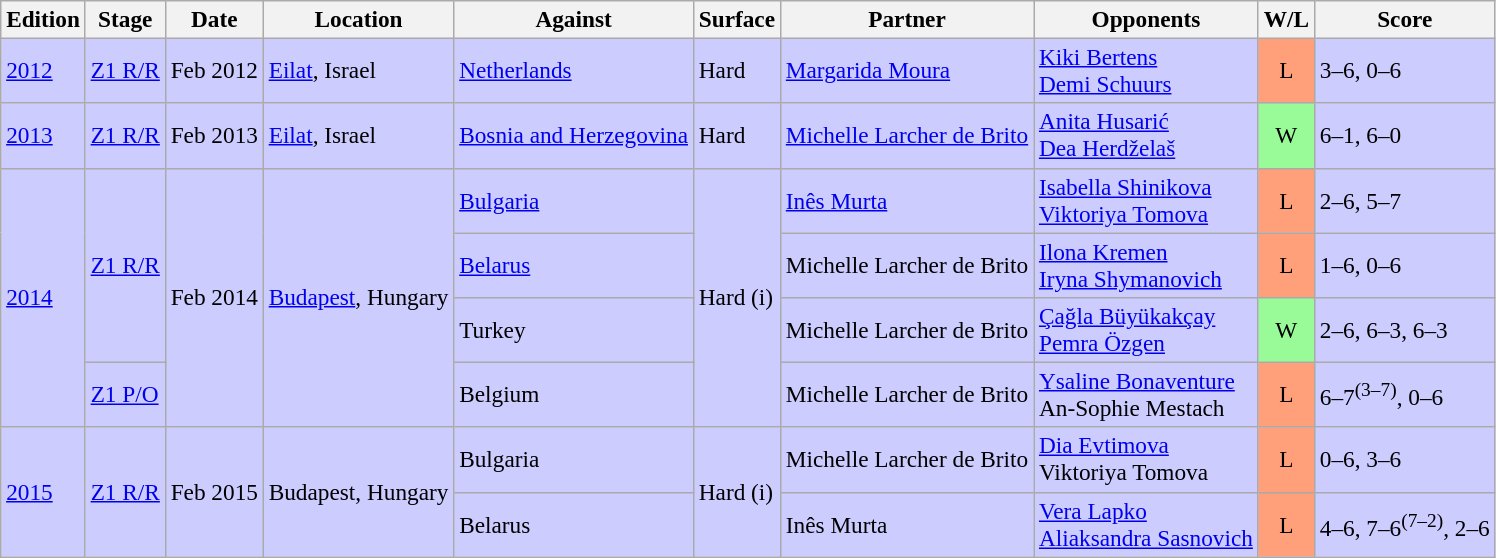<table class=wikitable style=font-size:97%>
<tr>
<th>Edition</th>
<th>Stage</th>
<th>Date</th>
<th>Location</th>
<th>Against</th>
<th>Surface</th>
<th>Partner</th>
<th>Opponents</th>
<th>W/L</th>
<th>Score</th>
</tr>
<tr style="background:#ccf;">
<td><a href='#'>2012</a></td>
<td><a href='#'>Z1 R/R</a></td>
<td>Feb 2012</td>
<td><a href='#'>Eilat</a>, Israel</td>
<td> <a href='#'>Netherlands</a></td>
<td>Hard</td>
<td> <a href='#'>Margarida Moura</a></td>
<td> <a href='#'>Kiki Bertens</a> <br>  <a href='#'>Demi Schuurs</a></td>
<td style="text-align:center; background:#ffa07a;">L</td>
<td>3–6, 0–6</td>
</tr>
<tr style="background:#ccf;">
<td><a href='#'>2013</a></td>
<td><a href='#'>Z1 R/R</a></td>
<td>Feb 2013</td>
<td><a href='#'>Eilat</a>, Israel</td>
<td> <a href='#'>Bosnia and Herzegovina</a></td>
<td>Hard</td>
<td> <a href='#'>Michelle Larcher de Brito</a></td>
<td> <a href='#'>Anita Husarić</a> <br>  <a href='#'>Dea Herdželaš</a></td>
<td style="text-align:center; background:#98fb98;">W</td>
<td>6–1, 6–0</td>
</tr>
<tr style="background:#ccf;">
<td rowspan="4"><a href='#'>2014</a></td>
<td rowspan="3"><a href='#'>Z1 R/R</a></td>
<td rowspan="4">Feb 2014</td>
<td rowspan="4"><a href='#'>Budapest</a>, Hungary</td>
<td> <a href='#'>Bulgaria</a></td>
<td rowspan="4">Hard (i)</td>
<td> <a href='#'>Inês Murta</a></td>
<td> <a href='#'>Isabella Shinikova</a> <br>  <a href='#'>Viktoriya Tomova</a></td>
<td style="text-align:center; background:#ffa07a;">L</td>
<td>2–6, 5–7</td>
</tr>
<tr style="background:#ccf;">
<td> <a href='#'>Belarus</a></td>
<td> Michelle Larcher de Brito</td>
<td> <a href='#'>Ilona Kremen</a> <br>  <a href='#'>Iryna Shymanovich</a></td>
<td style="text-align:center; background:#ffa07a;">L</td>
<td>1–6, 0–6</td>
</tr>
<tr style="background:#ccf;">
<td> Turkey</td>
<td> Michelle Larcher de Brito</td>
<td> <a href='#'>Çağla Büyükakçay</a> <br>  <a href='#'>Pemra Özgen</a></td>
<td style="text-align:center; background:#98fb98;">W</td>
<td>2–6, 6–3, 6–3</td>
</tr>
<tr style="background:#ccf;">
<td><a href='#'>Z1 P/O</a></td>
<td> Belgium</td>
<td> Michelle Larcher de Brito</td>
<td> <a href='#'>Ysaline Bonaventure</a> <br>  An-Sophie Mestach</td>
<td style="text-align:center; background:#ffa07a;">L</td>
<td>6–7<sup>(3–7)</sup>, 0–6</td>
</tr>
<tr style="background:#ccf;">
<td rowspan="2"><a href='#'>2015</a></td>
<td rowspan="2"><a href='#'>Z1 R/R</a></td>
<td rowspan="2">Feb 2015</td>
<td rowspan="2">Budapest, Hungary</td>
<td> Bulgaria</td>
<td rowspan="2">Hard (i)</td>
<td> Michelle Larcher de Brito</td>
<td> <a href='#'>Dia Evtimova</a> <br>  Viktoriya Tomova</td>
<td style="text-align:center; background:#ffa07a;">L</td>
<td>0–6, 3–6</td>
</tr>
<tr style="background:#ccf;">
<td> Belarus</td>
<td> Inês Murta</td>
<td> <a href='#'>Vera Lapko</a> <br>  <a href='#'>Aliaksandra Sasnovich</a></td>
<td style="text-align:center; background:#ffa07a;">L</td>
<td>4–6, 7–6<sup>(7–2)</sup>, 2–6</td>
</tr>
</table>
